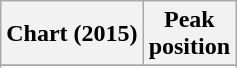<table class="wikitable sortable" border="1">
<tr>
<th>Chart (2015)</th>
<th>Peak<br>position</th>
</tr>
<tr>
</tr>
<tr>
</tr>
</table>
